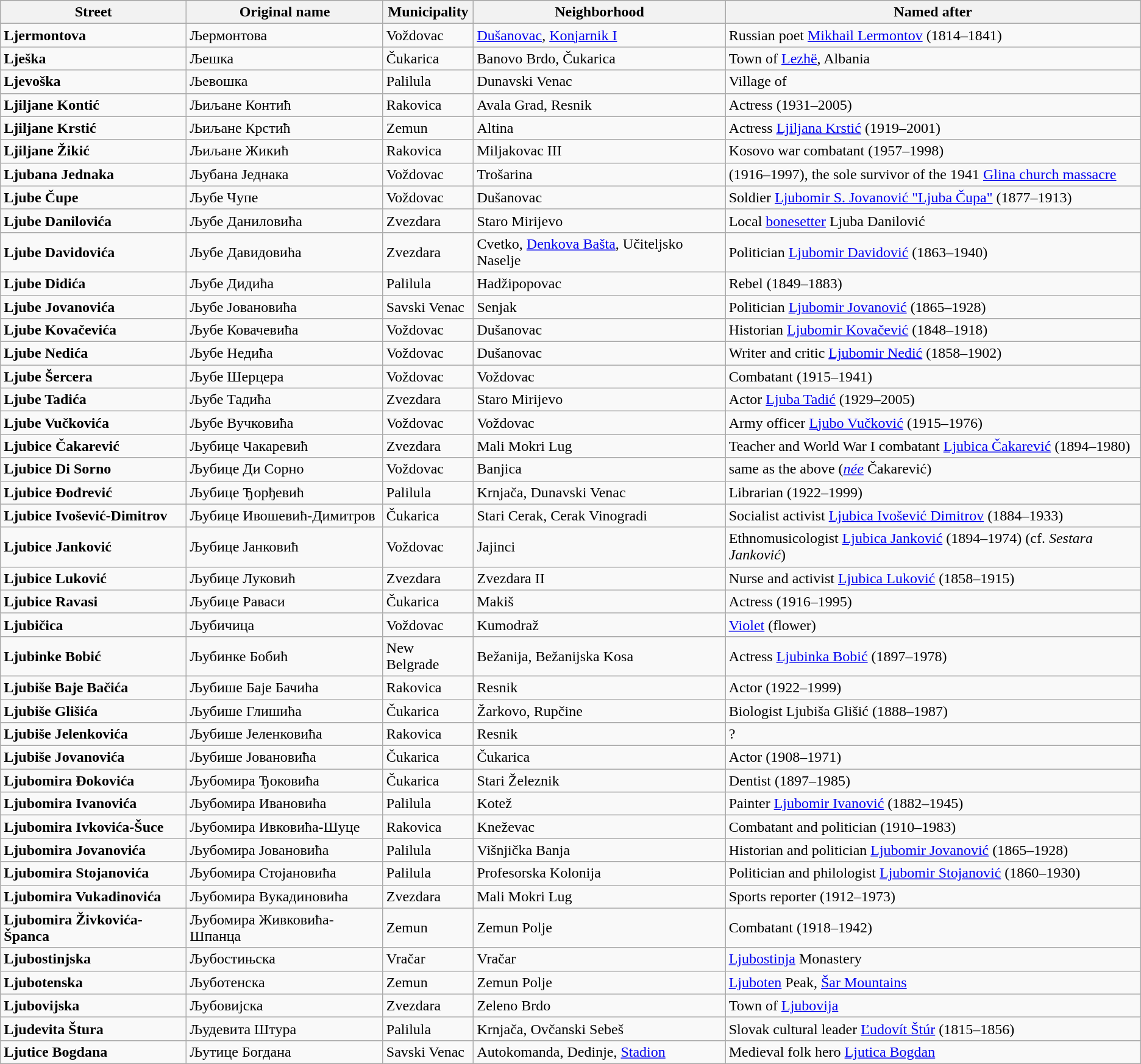<table class="wikitable sortable">
<tr style="background-color:#DDDDDD;text-align:center;">
</tr>
<tr>
<th>Street</th>
<th>Original name</th>
<th>Municipality</th>
<th>Neighborhood</th>
<th>Named after</th>
</tr>
<tr>
<td><strong>Ljermontova</strong></td>
<td>Љермонтова</td>
<td>Voždovac</td>
<td><a href='#'>Dušanovac</a>, <a href='#'>Konjarnik I</a></td>
<td>Russian poet <a href='#'>Mikhail Lermontov</a> (1814–1841)</td>
</tr>
<tr>
<td><strong>Lješka</strong></td>
<td>Љешка</td>
<td>Čukarica</td>
<td>Banovo Brdo, Čukarica</td>
<td>Town of <a href='#'>Lezhë</a>, Albania</td>
</tr>
<tr>
<td><strong>Ljevoška</strong></td>
<td>Љевошка</td>
<td>Palilula</td>
<td>Dunavski Venac</td>
<td>Village of </td>
</tr>
<tr>
<td><strong>Ljiljane Kontić</strong></td>
<td>Љиљане Контић</td>
<td>Rakovica</td>
<td>Avala Grad, Resnik</td>
<td>Actress  (1931–2005)</td>
</tr>
<tr>
<td><strong>Ljiljane Krstić</strong></td>
<td>Љиљане Крстић</td>
<td>Zemun</td>
<td>Altina</td>
<td>Actress <a href='#'>Ljiljana Krstić</a> (1919–2001)</td>
</tr>
<tr>
<td><strong>Ljiljane Žikić</strong></td>
<td>Љиљане Жикић</td>
<td>Rakovica</td>
<td>Miljakovac III</td>
<td>Kosovo war combatant  (1957–1998)</td>
</tr>
<tr>
<td><strong>Ljubana Jednaka</strong></td>
<td>Љубана Једнака</td>
<td>Voždovac</td>
<td>Trošarina</td>
<td> (1916–1997), the sole survivor of the 1941 <a href='#'>Glina church massacre</a></td>
</tr>
<tr>
<td><strong>Ljube Čupe</strong></td>
<td>Љубе Чупе</td>
<td>Voždovac</td>
<td>Dušanovac</td>
<td>Soldier <a href='#'>Ljubomir S. Jovanović "Ljuba Čupa"</a> (1877–1913)</td>
</tr>
<tr>
<td><strong>Ljube Danilovića</strong></td>
<td>Љубе Даниловића</td>
<td>Zvezdara</td>
<td>Staro Mirijevo</td>
<td>Local <a href='#'>bonesetter</a> Ljuba Danilović</td>
</tr>
<tr>
<td><strong>Ljube Davidovića</strong></td>
<td>Љубе Давидовића</td>
<td>Zvezdara</td>
<td>Cvetko, <a href='#'>Denkova Bašta</a>, Učiteljsko Naselje</td>
<td>Politician <a href='#'>Ljubomir Davidović</a> (1863–1940)</td>
</tr>
<tr>
<td><strong>Ljube Didića</strong></td>
<td>Љубе Дидића</td>
<td>Palilula</td>
<td>Hadžipopovac</td>
<td>Rebel   (1849–1883)</td>
</tr>
<tr>
<td><strong>Ljube Jovanovića</strong></td>
<td>Љубе Јовановића</td>
<td>Savski Venac</td>
<td>Senjak</td>
<td>Politician <a href='#'>Ljubomir Jovanović</a> (1865–1928)</td>
</tr>
<tr>
<td><strong>Ljube Kovačevića</strong></td>
<td>Љубе Ковачевића</td>
<td>Voždovac</td>
<td>Dušanovac</td>
<td>Historian <a href='#'>Ljubomir Kovačević</a> (1848–1918)</td>
</tr>
<tr>
<td><strong>Ljube Nedića</strong></td>
<td>Љубе Недића</td>
<td>Voždovac</td>
<td>Dušanovac</td>
<td>Writer and critic <a href='#'>Ljubomir Nedić</a> (1858–1902)</td>
</tr>
<tr>
<td><strong>Ljube Šercera</strong></td>
<td>Љубе Шерцера</td>
<td>Voždovac</td>
<td>Voždovac</td>
<td>Combatant  (1915–1941)</td>
</tr>
<tr>
<td><strong>Ljube Tadića</strong></td>
<td>Љубе Тадића</td>
<td>Zvezdara</td>
<td>Staro Mirijevo</td>
<td>Actor <a href='#'>Ljuba Tadić</a> (1929–2005)</td>
</tr>
<tr>
<td><strong>Ljube Vučkovića</strong></td>
<td>Љубе Вучковића</td>
<td>Voždovac</td>
<td>Voždovac</td>
<td>Army officer <a href='#'>Ljubo Vučković</a> (1915–1976)</td>
</tr>
<tr>
<td><strong>Ljubice Čakarević</strong></td>
<td>Љубице Чакаревић</td>
<td>Zvezdara</td>
<td>Mali Mokri Lug</td>
<td>Teacher and World War I combatant <a href='#'>Ljubica Čakarević</a> (1894–1980)</td>
</tr>
<tr>
<td><strong>Ljubice Di Sorno</strong></td>
<td>Љубице Ди Сорно</td>
<td>Voždovac</td>
<td>Banjica</td>
<td>same as the above (<em><a href='#'>née</a></em> Čakarević)</td>
</tr>
<tr>
<td><strong>Ljubice Đođrević</strong></td>
<td>Љубице Ђорђевић</td>
<td>Palilula</td>
<td>Krnjača, Dunavski Venac</td>
<td>Librarian  (1922–1999)</td>
</tr>
<tr>
<td><strong>Ljubice Ivošević-Dimitrov</strong></td>
<td>Љубице Ивошевић-Димитров</td>
<td>Čukarica</td>
<td>Stari Cerak, Cerak Vinogradi</td>
<td>Socialist activist <a href='#'>Ljubica Ivošević Dimitrov</a> (1884–1933)</td>
</tr>
<tr>
<td><strong>Ljubice Janković</strong></td>
<td>Љубице Јанковић</td>
<td>Voždovac</td>
<td>Jajinci</td>
<td>Ethnomusicologist <a href='#'>Ljubica Janković</a> (1894–1974) (cf. <em>Sestara Janković</em>)</td>
</tr>
<tr>
<td><strong>Ljubice Luković</strong></td>
<td>Љубице Луковић</td>
<td>Zvezdara</td>
<td>Zvezdara II</td>
<td>Nurse and activist <a href='#'>Ljubica Luković</a> (1858–1915)</td>
</tr>
<tr>
<td><strong>Ljubice Ravasi</strong></td>
<td>Љубице Раваси</td>
<td>Čukarica</td>
<td>Makiš</td>
<td>Actress  (1916–1995)</td>
</tr>
<tr>
<td><strong>Ljubičicа</strong></td>
<td>Љубичица</td>
<td>Voždovac</td>
<td>Kumodraž</td>
<td><a href='#'>Violet</a> (flower)</td>
</tr>
<tr>
<td><strong>Ljubinke Bobić</strong></td>
<td>Љубинке Бобић</td>
<td>New Belgrade</td>
<td>Bežanija, Bežanijska Kosa</td>
<td>Actress <a href='#'>Ljubinka Bobić</a> (1897–1978)</td>
</tr>
<tr>
<td><strong>Ljubiše Baje Bačića</strong></td>
<td>Љубише Баје Бачића</td>
<td>Rakovica</td>
<td>Resnik</td>
<td>Actor  (1922–1999)</td>
</tr>
<tr>
<td><strong>Ljubiše Glišića</strong></td>
<td>Љубише Глишића</td>
<td>Čukarica</td>
<td>Žarkovo, Rupčine</td>
<td>Biologist Ljubiša Glišić (1888–1987)</td>
</tr>
<tr>
<td><strong>Ljubiše Jelenkovića</strong></td>
<td>Љубише Јеленковића</td>
<td>Rakovica</td>
<td>Resnik</td>
<td>?</td>
</tr>
<tr>
<td><strong>Ljubiše Jovanovića</strong></td>
<td>Љубише Јовановића</td>
<td>Čukarica</td>
<td>Čukarica</td>
<td>Actor  (1908–1971)</td>
</tr>
<tr>
<td><strong>Ljubomira Đokovića</strong></td>
<td>Љубoмира Ђоковића</td>
<td>Čukarica</td>
<td>Stari Železnik</td>
<td>Dentist  (1897–1985)</td>
</tr>
<tr>
<td><strong>Ljubomira Ivanovića</strong></td>
<td>Љубoмира Ивановића</td>
<td>Palilula</td>
<td>Kotež</td>
<td>Painter <a href='#'>Ljubomir Ivanović</a> (1882–1945)</td>
</tr>
<tr>
<td><strong>Ljubomira Ivkovića-Šuce</strong></td>
<td>Љубoмира Ивковића-Шуце</td>
<td>Rakovica</td>
<td>Kneževac</td>
<td>Combatant and politician  (1910–1983)</td>
</tr>
<tr>
<td><strong>Ljubomira Jovanovića</strong></td>
<td>Љубoмира Јовановића</td>
<td>Palilula</td>
<td>Višnjička Banja</td>
<td>Historian and politician <a href='#'>Ljubomir Jovanović</a> (1865–1928)</td>
</tr>
<tr>
<td><strong>Ljubomira Stojanovića</strong></td>
<td>Љубoмира Стојановића</td>
<td>Palilula</td>
<td>Profesorska Kolonija</td>
<td>Politician and philologist <a href='#'>Ljubomir Stojanović</a> (1860–1930)</td>
</tr>
<tr>
<td><strong>Ljubomira Vukadinovića</strong></td>
<td>Љубoмира Вукадиновића</td>
<td>Zvezdara</td>
<td>Mali Mokri Lug</td>
<td>Sports reporter  (1912–1973)</td>
</tr>
<tr>
<td><strong>Ljubomira Živkovića-Španca</strong></td>
<td>Љубoмира Живковића-Шпанца</td>
<td>Zemun</td>
<td>Zemun Polje</td>
<td>Combatant  (1918–1942)</td>
</tr>
<tr>
<td><strong>Ljubostinjska</strong></td>
<td>Љубoстињска</td>
<td>Vračar</td>
<td>Vračar</td>
<td><a href='#'>Ljubostinja</a> Monastery</td>
</tr>
<tr>
<td><strong>Ljubotenska</strong></td>
<td>Љубoтенска</td>
<td>Zemun</td>
<td>Zemun Polje</td>
<td><a href='#'>Ljuboten</a> Peak, <a href='#'>Šar Mountains</a></td>
</tr>
<tr>
<td><strong>Ljubovijska</strong></td>
<td>Љубoвијска</td>
<td>Zvezdara</td>
<td>Zeleno Brdo</td>
<td>Town of <a href='#'>Ljubovija</a></td>
</tr>
<tr>
<td><strong>Ljudevita Štura</strong></td>
<td>Људевита Штура</td>
<td>Palilula</td>
<td>Krnjača, Ovčanski Sebeš</td>
<td>Slovak cultural leader <a href='#'>Ľudovít Štúr</a> (1815–1856)</td>
</tr>
<tr>
<td><strong>Ljutice Bogdana</strong></td>
<td>Љутице Богдана</td>
<td>Savski Venac</td>
<td>Autokomanda, Dedinje, <a href='#'>Stadion</a></td>
<td>Medieval folk hero <a href='#'>Ljutica Bogdan</a></td>
</tr>
</table>
